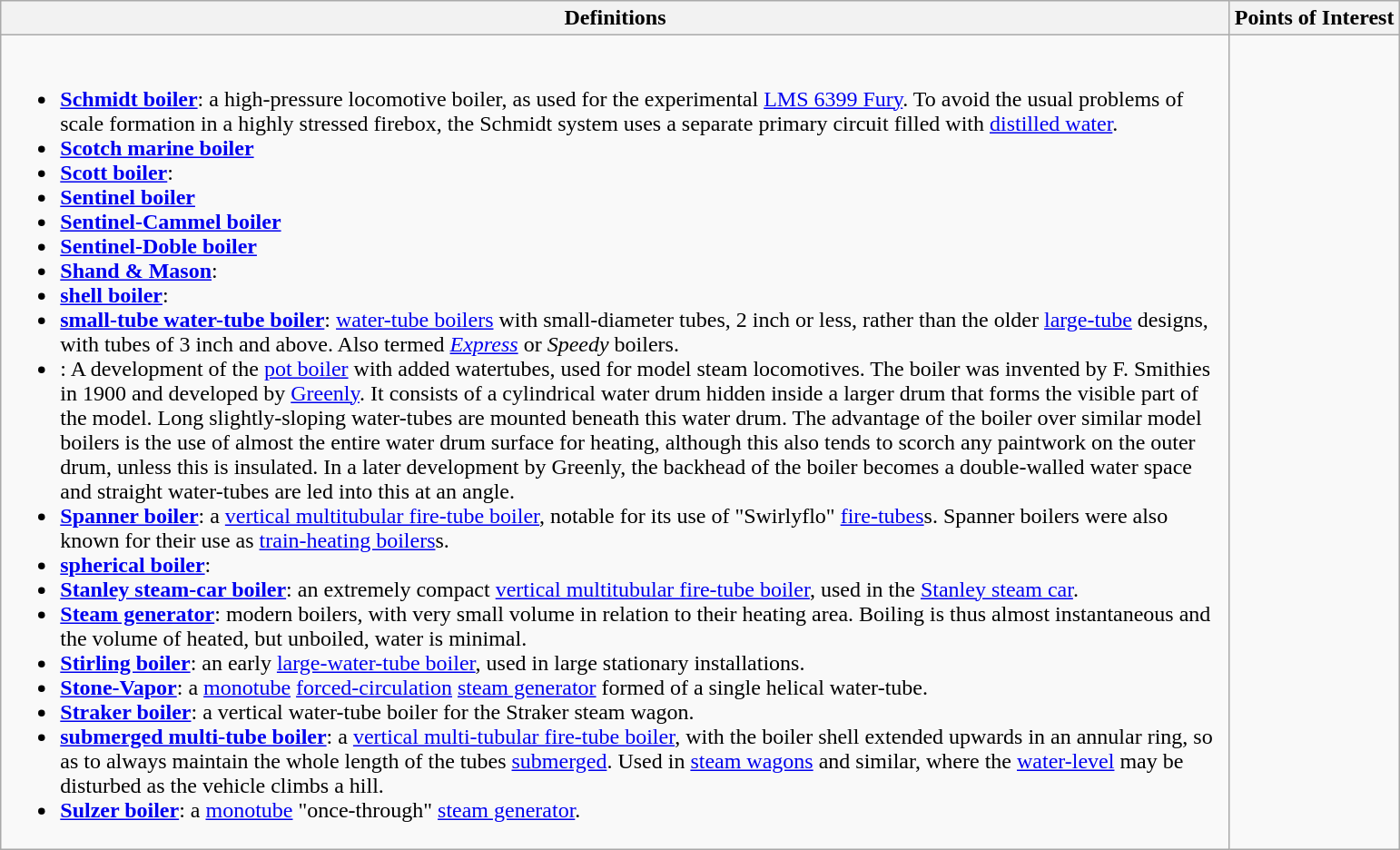<table class="wikitable">
<tr>
<th>Definitions </th>
<th>Points of Interest </th>
</tr>
<tr>
<td width="895"><br><ul><li><strong><a href='#'>Schmidt boiler</a></strong>: a high-pressure locomotive boiler, as used for the experimental <a href='#'>LMS 6399 Fury</a>. To avoid the usual problems of scale formation in a highly stressed firebox, the Schmidt system uses a separate primary circuit filled with <a href='#'>distilled water</a>.</li><li><strong><a href='#'>Scotch marine boiler</a></strong></li><li><strong><a href='#'>Scott boiler</a></strong>:</li><li><strong><a href='#'>Sentinel boiler</a></strong></li><li><strong><a href='#'>Sentinel-Cammel boiler</a></strong></li><li><strong><a href='#'>Sentinel-Doble boiler</a></strong></li><li><strong><a href='#'>Shand & Mason</a></strong>:</li><li><strong><a href='#'>shell boiler</a></strong>:</li><li><strong><a href='#'>small-tube water-tube boiler</a></strong>: <a href='#'>water-tube boilers</a> with small-diameter tubes, 2 inch or less, rather than the older <a href='#'>large-tube</a> designs, with tubes of 3 inch and above. Also termed <em><a href='#'>Express</a></em> or <em>Speedy</em> boilers.</li><li><strong></strong>: A development of the <a href='#'>pot boiler</a> with added watertubes, used for model steam locomotives. The boiler was invented by F. Smithies in 1900 and developed by <a href='#'>Greenly</a>. It consists of a cylindrical water drum hidden inside a larger drum that forms the visible part of the model. Long slightly-sloping water-tubes are mounted beneath this water drum. The advantage of the boiler over similar model boilers is the use of almost the entire water drum surface for heating, although this also tends to scorch any paintwork on the outer drum, unless this is insulated. In a later development by Greenly, the backhead of the boiler becomes a double-walled water space and straight water-tubes are led into this at an angle.</li><li><strong><a href='#'>Spanner boiler</a></strong>: a <a href='#'>vertical multitubular fire-tube boiler</a>, notable for its use of "Swirlyflo" <a href='#'>fire-tubes</a>s. Spanner boilers were also known for their use as <a href='#'>train-heating boilers</a>s.</li><li><strong><a href='#'>spherical boiler</a></strong>:</li><li><strong><a href='#'>Stanley steam-car boiler</a></strong>: an extremely compact <a href='#'>vertical multitubular fire-tube boiler</a>, used in the <a href='#'>Stanley steam car</a>.</li><li><strong><a href='#'>Steam generator</a></strong>: modern boilers, with very small volume in relation to their heating area. Boiling is thus almost instantaneous and the volume of heated, but unboiled, water is minimal.</li><li><strong><a href='#'>Stirling boiler</a></strong>: an early <a href='#'>large-water-tube boiler</a>, used in large stationary installations.</li><li><strong><a href='#'>Stone-Vapor</a></strong>: a <a href='#'>monotube</a> <a href='#'>forced-circulation</a> <a href='#'>steam generator</a> formed of a single helical water-tube.</li><li><strong><a href='#'>Straker boiler</a></strong>: a vertical water-tube boiler for the Straker steam wagon.</li><li><strong><a href='#'>submerged multi-tube boiler</a></strong>: a <a href='#'>vertical multi-tubular fire-tube boiler</a>, with the boiler shell extended upwards in an annular ring, so as to always maintain the whole length of the tubes <a href='#'>submerged</a>. Used in <a href='#'>steam wagons</a> and similar, where the <a href='#'>water-level</a> may be disturbed as the vehicle climbs a hill.</li><li><strong><a href='#'>Sulzer boiler</a></strong>: a <a href='#'>monotube</a> "once-through" <a href='#'>steam generator</a>.</li></ul></td>
<td><br></td>
</tr>
</table>
